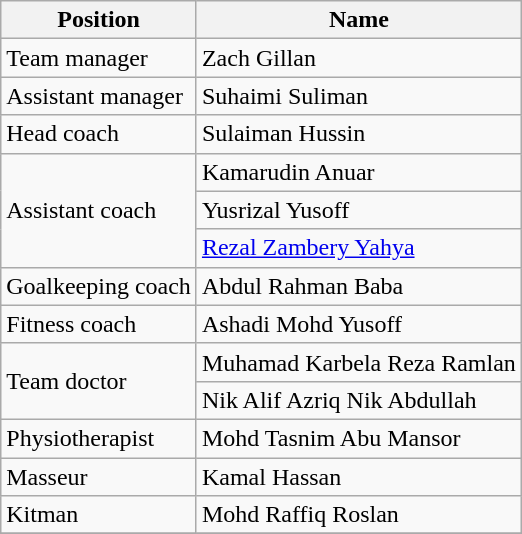<table class="wikitable">
<tr>
<th>Position</th>
<th>Name</th>
</tr>
<tr>
<td>Team manager</td>
<td> Zach Gillan</td>
</tr>
<tr>
<td>Assistant manager</td>
<td> Suhaimi Suliman</td>
</tr>
<tr>
<td>Head coach</td>
<td> Sulaiman Hussin</td>
</tr>
<tr>
<td rowspan=3>Assistant coach</td>
<td> Kamarudin Anuar</td>
</tr>
<tr>
<td> Yusrizal Yusoff</td>
</tr>
<tr>
<td> <a href='#'>Rezal Zambery Yahya</a></td>
</tr>
<tr>
<td>Goalkeeping coach</td>
<td> Abdul Rahman Baba</td>
</tr>
<tr>
<td>Fitness coach</td>
<td> Ashadi Mohd Yusoff</td>
</tr>
<tr>
<td rowspan=2>Team doctor</td>
<td> Muhamad Karbela Reza Ramlan</td>
</tr>
<tr>
<td> Nik Alif Azriq Nik Abdullah</td>
</tr>
<tr>
<td>Physiotherapist</td>
<td> Mohd Tasnim Abu Mansor</td>
</tr>
<tr>
<td>Masseur</td>
<td> Kamal Hassan</td>
</tr>
<tr>
<td>Kitman</td>
<td> Mohd Raffiq Roslan</td>
</tr>
<tr>
</tr>
</table>
